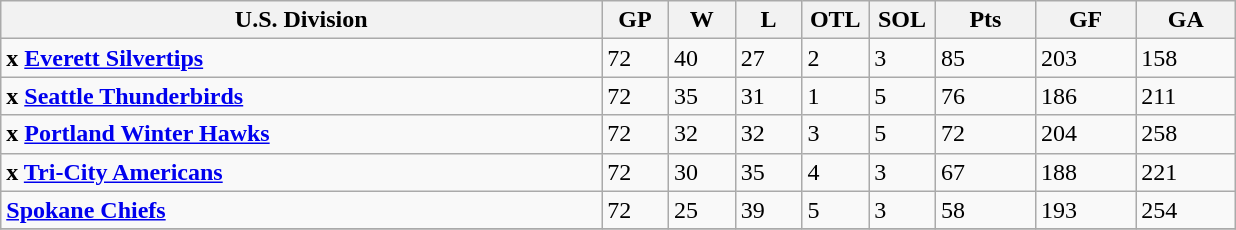<table class="wikitable">
<tr>
<th width="45%">U.S. Division</th>
<th width="5%">GP</th>
<th width="5%">W</th>
<th width="5%">L</th>
<th width="5%">OTL</th>
<th width="5%">SOL</th>
<th width="7.5%">Pts</th>
<th width="7.5%">GF</th>
<th width="7.5%">GA</th>
</tr>
<tr>
<td><strong>x <a href='#'>Everett Silvertips</a></strong></td>
<td>72</td>
<td>40</td>
<td>27</td>
<td>2</td>
<td>3</td>
<td>85</td>
<td>203</td>
<td>158</td>
</tr>
<tr>
<td><strong>x <a href='#'>Seattle Thunderbirds</a></strong></td>
<td>72</td>
<td>35</td>
<td>31</td>
<td>1</td>
<td>5</td>
<td>76</td>
<td>186</td>
<td>211</td>
</tr>
<tr>
<td><strong>x <a href='#'>Portland Winter Hawks</a></strong></td>
<td>72</td>
<td>32</td>
<td>32</td>
<td>3</td>
<td>5</td>
<td>72</td>
<td>204</td>
<td>258</td>
</tr>
<tr>
<td><strong>x <a href='#'>Tri-City Americans</a></strong></td>
<td>72</td>
<td>30</td>
<td>35</td>
<td>4</td>
<td>3</td>
<td>67</td>
<td>188</td>
<td>221</td>
</tr>
<tr>
<td><strong><a href='#'>Spokane Chiefs</a></strong></td>
<td>72</td>
<td>25</td>
<td>39</td>
<td>5</td>
<td>3</td>
<td>58</td>
<td>193</td>
<td>254</td>
</tr>
<tr>
</tr>
</table>
